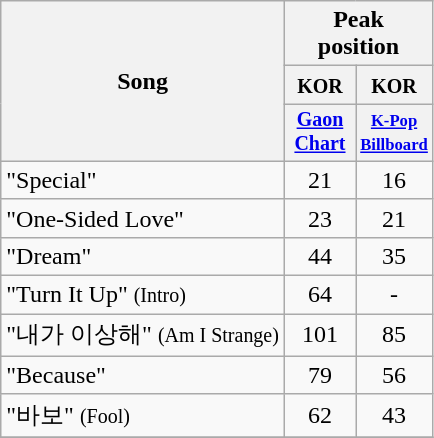<table class="wikitable sortable" style="text-align:center;">
<tr>
<th rowspan="3">Song</th>
<th colspan="9">Peak position</th>
</tr>
<tr>
<th colspan="1" width="40"><small>KOR</small></th>
<th colspan width="40"><small>KOR</small></th>
</tr>
<tr style="font-size:smaller;">
<th><a href='#'>Gaon Chart</a></th>
<th width="40"><small><a href='#'>K-Pop</a> <a href='#'>Billboard</a></small></th>
</tr>
<tr>
<td align="left">"Special"</td>
<td>21</td>
<td>16</td>
</tr>
<tr>
<td align="left">"One-Sided Love"</td>
<td>23</td>
<td>21</td>
</tr>
<tr>
<td align="left">"Dream"</td>
<td>44</td>
<td>35</td>
</tr>
<tr>
<td align="left">"Turn It Up" <small> (Intro) </small></td>
<td>64</td>
<td>-</td>
</tr>
<tr>
<td align="left">"내가 이상해" <small> (Am I Strange) </small></td>
<td>101</td>
<td>85</td>
</tr>
<tr>
<td align="left">"Because"</td>
<td>79</td>
<td>56</td>
</tr>
<tr>
<td align="left">"바보" <small> (Fool) </small></td>
<td>62</td>
<td>43</td>
</tr>
<tr>
</tr>
</table>
